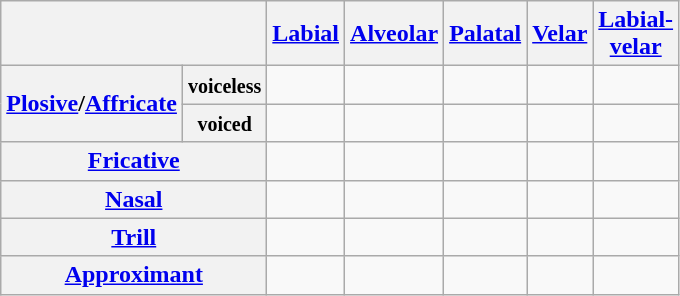<table class=wikitable style=text-align:center>
<tr>
<th colspan=2></th>
<th><a href='#'>Labial</a></th>
<th><a href='#'>Alveolar</a></th>
<th><a href='#'>Palatal</a></th>
<th><a href='#'>Velar</a></th>
<th><a href='#'>Labial-<br>velar</a></th>
</tr>
<tr>
<th rowspan=2><a href='#'>Plosive</a>/<a href='#'>Affricate</a></th>
<th><small>voiceless</small></th>
<td></td>
<td></td>
<td></td>
<td></td>
<td></td>
</tr>
<tr>
<th><small>voiced</small></th>
<td></td>
<td></td>
<td></td>
<td></td>
<td></td>
</tr>
<tr>
<th colspan=2><a href='#'>Fricative</a></th>
<td></td>
<td></td>
<td></td>
<td></td>
<td></td>
</tr>
<tr>
<th colspan=2><a href='#'>Nasal</a></th>
<td></td>
<td></td>
<td></td>
<td></td>
<td></td>
</tr>
<tr>
<th colspan=2><a href='#'>Trill</a></th>
<td></td>
<td></td>
<td></td>
<td></td>
<td></td>
</tr>
<tr>
<th colspan=2><a href='#'>Approximant</a></th>
<td></td>
<td></td>
<td></td>
<td></td>
<td></td>
</tr>
</table>
